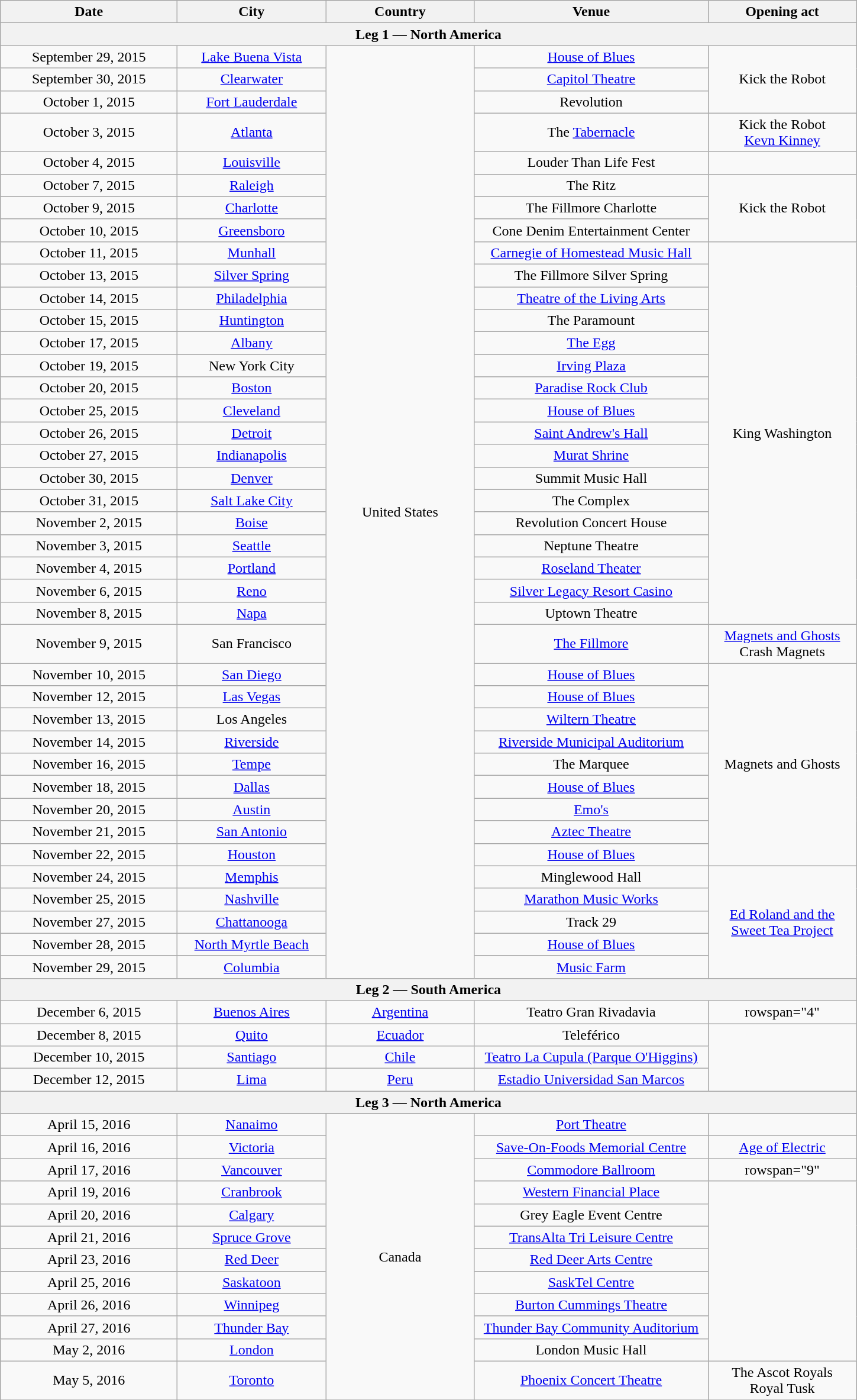<table class="wikitable" style="text-align:center;">
<tr>
<th scope="col" style="width:12em;">Date</th>
<th scope="col" style="width:10em;">City</th>
<th scope="col" style="width:10em;">Country</th>
<th scope="col" style="width:16em;">Venue</th>
<th scope="col" style="width:10em;">Opening act</th>
</tr>
<tr>
<th colspan="5">Leg 1 — North America</th>
</tr>
<tr>
<td>September 29, 2015</td>
<td><a href='#'>Lake Buena Vista</a></td>
<td rowspan="40">United States</td>
<td><a href='#'>House of Blues</a></td>
<td rowspan="3">Kick the Robot</td>
</tr>
<tr>
<td>September 30, 2015</td>
<td><a href='#'>Clearwater</a></td>
<td><a href='#'>Capitol Theatre</a></td>
</tr>
<tr>
<td>October 1, 2015</td>
<td><a href='#'>Fort Lauderdale</a></td>
<td>Revolution</td>
</tr>
<tr>
<td>October 3, 2015</td>
<td><a href='#'>Atlanta</a></td>
<td>The <a href='#'>Tabernacle</a></td>
<td>Kick the Robot<br><a href='#'>Kevn Kinney</a></td>
</tr>
<tr>
<td>October 4, 2015</td>
<td><a href='#'>Louisville</a></td>
<td>Louder Than Life Fest</td>
<td></td>
</tr>
<tr>
<td>October 7, 2015</td>
<td><a href='#'>Raleigh</a></td>
<td>The Ritz</td>
<td rowspan="3">Kick the Robot</td>
</tr>
<tr>
<td>October 9, 2015</td>
<td><a href='#'>Charlotte</a></td>
<td>The Fillmore Charlotte</td>
</tr>
<tr>
<td>October 10, 2015</td>
<td><a href='#'>Greensboro</a></td>
<td>Cone Denim Entertainment Center</td>
</tr>
<tr>
<td>October 11, 2015</td>
<td><a href='#'>Munhall</a></td>
<td><a href='#'>Carnegie of Homestead Music Hall</a></td>
<td rowspan="17">King Washington</td>
</tr>
<tr>
<td>October 13, 2015</td>
<td><a href='#'>Silver Spring</a></td>
<td>The Fillmore Silver Spring</td>
</tr>
<tr>
<td>October 14, 2015</td>
<td><a href='#'>Philadelphia</a></td>
<td><a href='#'>Theatre of the Living Arts</a></td>
</tr>
<tr>
<td>October 15, 2015</td>
<td><a href='#'>Huntington</a></td>
<td>The Paramount</td>
</tr>
<tr>
<td>October 17, 2015</td>
<td><a href='#'>Albany</a></td>
<td><a href='#'>The Egg</a></td>
</tr>
<tr>
<td>October 19, 2015</td>
<td>New York City</td>
<td><a href='#'>Irving Plaza</a></td>
</tr>
<tr>
<td>October 20, 2015</td>
<td><a href='#'>Boston</a></td>
<td><a href='#'>Paradise Rock Club</a></td>
</tr>
<tr>
<td>October 25, 2015</td>
<td><a href='#'>Cleveland</a></td>
<td><a href='#'>House of Blues</a></td>
</tr>
<tr>
<td>October 26, 2015</td>
<td><a href='#'>Detroit</a></td>
<td><a href='#'>Saint Andrew's Hall</a></td>
</tr>
<tr>
<td>October 27, 2015</td>
<td><a href='#'>Indianapolis</a></td>
<td><a href='#'>Murat Shrine</a></td>
</tr>
<tr>
<td>October 30, 2015</td>
<td><a href='#'>Denver</a></td>
<td>Summit Music Hall</td>
</tr>
<tr>
<td>October 31, 2015</td>
<td><a href='#'>Salt Lake City</a></td>
<td>The Complex</td>
</tr>
<tr>
<td>November 2, 2015</td>
<td><a href='#'>Boise</a></td>
<td>Revolution Concert House</td>
</tr>
<tr>
<td>November 3, 2015</td>
<td><a href='#'>Seattle</a></td>
<td>Neptune Theatre</td>
</tr>
<tr>
<td>November 4, 2015</td>
<td><a href='#'>Portland</a></td>
<td><a href='#'>Roseland Theater</a></td>
</tr>
<tr>
<td>November 6, 2015</td>
<td><a href='#'>Reno</a></td>
<td><a href='#'>Silver Legacy Resort Casino</a></td>
</tr>
<tr>
<td>November 8, 2015</td>
<td><a href='#'>Napa</a></td>
<td>Uptown Theatre</td>
</tr>
<tr>
<td>November 9, 2015</td>
<td>San Francisco</td>
<td><a href='#'>The Fillmore</a></td>
<td><a href='#'>Magnets and Ghosts</a><br>Crash Magnets</td>
</tr>
<tr>
<td>November 10, 2015</td>
<td><a href='#'>San Diego</a></td>
<td><a href='#'>House of Blues</a></td>
<td rowspan="9">Magnets and Ghosts</td>
</tr>
<tr>
<td>November 12, 2015</td>
<td><a href='#'>Las Vegas</a></td>
<td><a href='#'>House of Blues</a></td>
</tr>
<tr>
<td>November 13, 2015</td>
<td>Los Angeles</td>
<td><a href='#'>Wiltern Theatre</a></td>
</tr>
<tr>
<td>November 14, 2015</td>
<td><a href='#'>Riverside</a></td>
<td><a href='#'>Riverside Municipal Auditorium</a></td>
</tr>
<tr>
<td>November 16, 2015</td>
<td><a href='#'>Tempe</a></td>
<td>The Marquee</td>
</tr>
<tr>
<td>November 18, 2015</td>
<td><a href='#'>Dallas</a></td>
<td><a href='#'>House of Blues</a></td>
</tr>
<tr>
<td>November 20, 2015</td>
<td><a href='#'>Austin</a></td>
<td><a href='#'>Emo's</a></td>
</tr>
<tr>
<td>November 21, 2015</td>
<td><a href='#'>San Antonio</a></td>
<td><a href='#'>Aztec Theatre</a></td>
</tr>
<tr>
<td>November 22, 2015</td>
<td><a href='#'>Houston</a></td>
<td><a href='#'>House of Blues</a></td>
</tr>
<tr>
<td>November 24, 2015</td>
<td><a href='#'>Memphis</a></td>
<td>Minglewood Hall</td>
<td rowspan="5"><a href='#'>Ed Roland and the Sweet Tea Project</a></td>
</tr>
<tr>
<td>November 25, 2015</td>
<td><a href='#'>Nashville</a></td>
<td><a href='#'>Marathon Music Works</a></td>
</tr>
<tr>
<td>November 27, 2015</td>
<td><a href='#'>Chattanooga</a></td>
<td>Track 29</td>
</tr>
<tr>
<td>November 28, 2015</td>
<td><a href='#'>North Myrtle Beach</a></td>
<td><a href='#'>House of Blues</a></td>
</tr>
<tr>
<td>November 29, 2015</td>
<td><a href='#'>Columbia</a></td>
<td><a href='#'>Music Farm</a></td>
</tr>
<tr>
<th colspan="5">Leg 2 — South America</th>
</tr>
<tr>
<td>December 6, 2015</td>
<td><a href='#'>Buenos Aires</a></td>
<td><a href='#'>Argentina</a></td>
<td>Teatro Gran Rivadavia</td>
<td>rowspan="4" </td>
</tr>
<tr>
<td>December 8, 2015</td>
<td><a href='#'>Quito</a></td>
<td><a href='#'>Ecuador</a></td>
<td>Teleférico</td>
</tr>
<tr>
<td>December 10, 2015</td>
<td><a href='#'>Santiago</a></td>
<td><a href='#'>Chile</a></td>
<td><a href='#'>Teatro La Cupula (Parque O'Higgins)</a></td>
</tr>
<tr>
<td>December 12, 2015</td>
<td><a href='#'>Lima</a></td>
<td><a href='#'>Peru</a></td>
<td><a href='#'>Estadio Universidad San Marcos</a></td>
</tr>
<tr>
<th colspan="5">Leg 3 — North America</th>
</tr>
<tr>
<td>April 15, 2016</td>
<td><a href='#'>Nanaimo</a></td>
<td rowspan="12">Canada</td>
<td><a href='#'>Port Theatre</a></td>
<td></td>
</tr>
<tr>
<td>April 16, 2016</td>
<td><a href='#'>Victoria</a></td>
<td><a href='#'>Save-On-Foods Memorial Centre</a></td>
<td><a href='#'>Age of Electric</a></td>
</tr>
<tr>
<td>April 17, 2016</td>
<td><a href='#'>Vancouver</a></td>
<td><a href='#'>Commodore Ballroom</a></td>
<td>rowspan="9" </td>
</tr>
<tr>
<td>April 19, 2016</td>
<td><a href='#'>Cranbrook</a></td>
<td><a href='#'>Western Financial Place</a></td>
</tr>
<tr>
<td>April 20, 2016</td>
<td><a href='#'>Calgary</a></td>
<td>Grey Eagle Event Centre</td>
</tr>
<tr>
<td>April 21, 2016</td>
<td><a href='#'>Spruce Grove</a></td>
<td><a href='#'>TransAlta Tri Leisure Centre</a></td>
</tr>
<tr>
<td>April 23, 2016</td>
<td><a href='#'>Red Deer</a></td>
<td><a href='#'>Red Deer Arts Centre</a></td>
</tr>
<tr>
<td>April 25, 2016</td>
<td><a href='#'>Saskatoon</a></td>
<td><a href='#'>SaskTel Centre</a></td>
</tr>
<tr>
<td>April 26, 2016</td>
<td><a href='#'>Winnipeg</a></td>
<td><a href='#'>Burton Cummings Theatre</a></td>
</tr>
<tr>
<td>April 27, 2016</td>
<td><a href='#'>Thunder Bay</a></td>
<td><a href='#'>Thunder Bay Community Auditorium</a></td>
</tr>
<tr>
<td>May 2, 2016</td>
<td><a href='#'>London</a></td>
<td>London Music Hall</td>
</tr>
<tr>
<td>May 5, 2016</td>
<td><a href='#'>Toronto</a></td>
<td><a href='#'>Phoenix Concert Theatre</a></td>
<td>The Ascot Royals <br>  Royal Tusk</td>
</tr>
<tr>
</tr>
</table>
